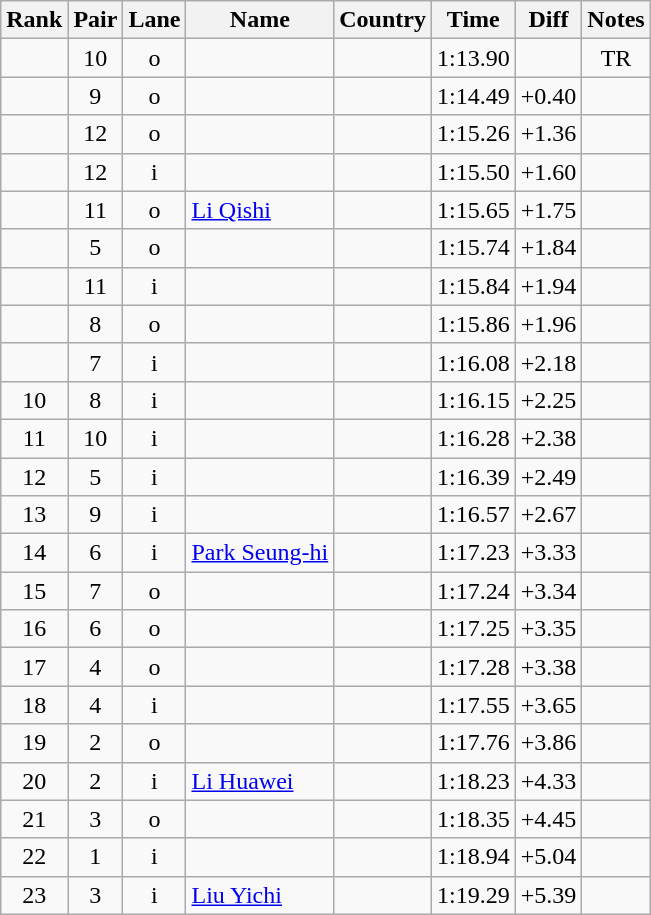<table class="wikitable sortable" style="text-align:center">
<tr>
<th>Rank</th>
<th>Pair</th>
<th>Lane</th>
<th>Name</th>
<th>Country</th>
<th>Time</th>
<th>Diff</th>
<th>Notes</th>
</tr>
<tr>
<td></td>
<td>10</td>
<td>o</td>
<td align=left></td>
<td align=left></td>
<td>1:13.90</td>
<td></td>
<td>TR</td>
</tr>
<tr>
<td></td>
<td>9</td>
<td>o</td>
<td align=left></td>
<td align=left></td>
<td>1:14.49</td>
<td>+0.40</td>
<td></td>
</tr>
<tr>
<td></td>
<td>12</td>
<td>o</td>
<td align=left></td>
<td align=left></td>
<td>1:15.26</td>
<td>+1.36</td>
<td></td>
</tr>
<tr>
<td></td>
<td>12</td>
<td>i</td>
<td align=left></td>
<td align=left></td>
<td>1:15.50</td>
<td>+1.60</td>
<td></td>
</tr>
<tr>
<td></td>
<td>11</td>
<td>o</td>
<td align=left><a href='#'>Li Qishi</a></td>
<td align=left></td>
<td>1:15.65</td>
<td>+1.75</td>
<td></td>
</tr>
<tr>
<td></td>
<td>5</td>
<td>o</td>
<td align=left></td>
<td align=left></td>
<td>1:15.74</td>
<td>+1.84</td>
<td></td>
</tr>
<tr>
<td></td>
<td>11</td>
<td>i</td>
<td align=left></td>
<td align=left></td>
<td>1:15.84</td>
<td>+1.94</td>
<td></td>
</tr>
<tr>
<td></td>
<td>8</td>
<td>o</td>
<td align=left></td>
<td align=left></td>
<td>1:15.86</td>
<td>+1.96</td>
<td></td>
</tr>
<tr>
<td></td>
<td>7</td>
<td>i</td>
<td align=left></td>
<td align=left></td>
<td>1:16.08</td>
<td>+2.18</td>
<td></td>
</tr>
<tr>
<td>10</td>
<td>8</td>
<td>i</td>
<td align=left></td>
<td align=left></td>
<td>1:16.15</td>
<td>+2.25</td>
<td></td>
</tr>
<tr>
<td>11</td>
<td>10</td>
<td>i</td>
<td align=left></td>
<td align=left></td>
<td>1:16.28</td>
<td>+2.38</td>
<td></td>
</tr>
<tr>
<td>12</td>
<td>5</td>
<td>i</td>
<td align=left></td>
<td align=left></td>
<td>1:16.39</td>
<td>+2.49</td>
<td></td>
</tr>
<tr>
<td>13</td>
<td>9</td>
<td>i</td>
<td align=left></td>
<td align=left></td>
<td>1:16.57</td>
<td>+2.67</td>
<td></td>
</tr>
<tr>
<td>14</td>
<td>6</td>
<td>i</td>
<td align=left><a href='#'>Park Seung-hi</a></td>
<td align=left></td>
<td>1:17.23</td>
<td>+3.33</td>
<td></td>
</tr>
<tr>
<td>15</td>
<td>7</td>
<td>o</td>
<td align=left></td>
<td align=left></td>
<td>1:17.24</td>
<td>+3.34</td>
<td></td>
</tr>
<tr>
<td>16</td>
<td>6</td>
<td>o</td>
<td align=left></td>
<td align=left></td>
<td>1:17.25</td>
<td>+3.35</td>
<td></td>
</tr>
<tr>
<td>17</td>
<td>4</td>
<td>o</td>
<td align=left></td>
<td align=left></td>
<td>1:17.28</td>
<td>+3.38</td>
<td></td>
</tr>
<tr>
<td>18</td>
<td>4</td>
<td>i</td>
<td align=left></td>
<td align=left></td>
<td>1:17.55</td>
<td>+3.65</td>
<td></td>
</tr>
<tr>
<td>19</td>
<td>2</td>
<td>o</td>
<td align=left></td>
<td align=left></td>
<td>1:17.76</td>
<td>+3.86</td>
<td></td>
</tr>
<tr>
<td>20</td>
<td>2</td>
<td>i</td>
<td align=left><a href='#'>Li Huawei</a></td>
<td align=left></td>
<td>1:18.23</td>
<td>+4.33</td>
<td></td>
</tr>
<tr>
<td>21</td>
<td>3</td>
<td>o</td>
<td align=left></td>
<td align=left></td>
<td>1:18.35</td>
<td>+4.45</td>
<td></td>
</tr>
<tr>
<td>22</td>
<td>1</td>
<td>i</td>
<td align=left></td>
<td align=left></td>
<td>1:18.94</td>
<td>+5.04</td>
<td></td>
</tr>
<tr>
<td>23</td>
<td>3</td>
<td>i</td>
<td align=left><a href='#'>Liu Yichi</a></td>
<td align=left></td>
<td>1:19.29</td>
<td>+5.39</td>
<td></td>
</tr>
</table>
